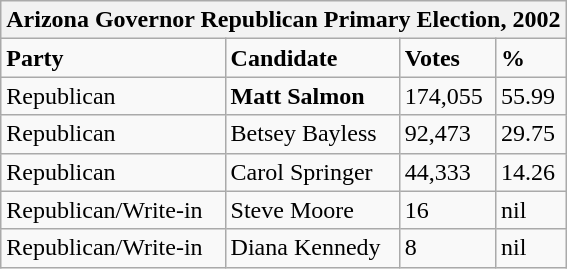<table class="wikitable">
<tr>
<th colspan="4">Arizona Governor Republican Primary Election, 2002</th>
</tr>
<tr>
<td><strong>Party</strong></td>
<td><strong>Candidate</strong></td>
<td><strong>Votes</strong></td>
<td><strong>%</strong></td>
</tr>
<tr>
<td>Republican</td>
<td><strong>Matt Salmon</strong></td>
<td>174,055</td>
<td>55.99</td>
</tr>
<tr>
<td>Republican</td>
<td>Betsey Bayless</td>
<td>92,473</td>
<td>29.75</td>
</tr>
<tr>
<td>Republican</td>
<td>Carol Springer</td>
<td>44,333</td>
<td>14.26</td>
</tr>
<tr>
<td>Republican/Write-in</td>
<td>Steve Moore</td>
<td>16</td>
<td>nil</td>
</tr>
<tr>
<td>Republican/Write-in</td>
<td>Diana Kennedy</td>
<td>8</td>
<td>nil</td>
</tr>
</table>
